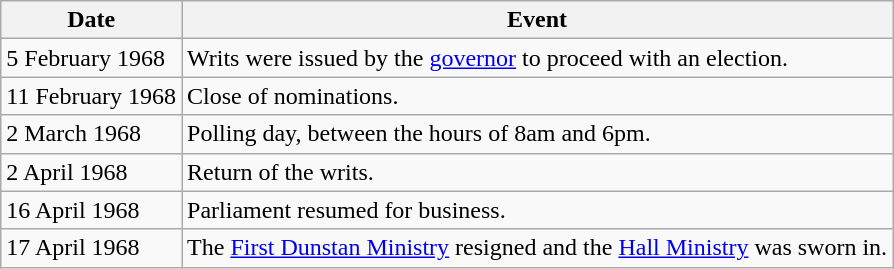<table class="wikitable">
<tr>
<th>Date</th>
<th>Event</th>
</tr>
<tr>
<td>5 February 1968</td>
<td>Writs were issued by the <a href='#'>governor</a> to proceed with an election.</td>
</tr>
<tr>
<td>11 February 1968</td>
<td>Close of nominations.</td>
</tr>
<tr>
<td>2 March 1968</td>
<td>Polling day, between the hours of 8am and 6pm.</td>
</tr>
<tr>
<td>2 April 1968</td>
<td>Return of the writs.</td>
</tr>
<tr>
<td>16 April 1968</td>
<td>Parliament resumed for business.</td>
</tr>
<tr>
<td>17 April 1968</td>
<td>The <a href='#'>First Dunstan Ministry</a> resigned and the <a href='#'>Hall Ministry</a> was sworn in.</td>
</tr>
</table>
